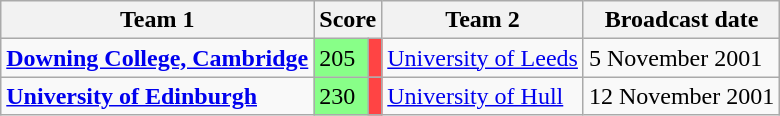<table class="wikitable" border="1">
<tr>
<th>Team 1</th>
<th colspan=2>Score</th>
<th>Team 2</th>
<th>Broadcast date</th>
</tr>
<tr>
<td><strong><a href='#'>Downing College, Cambridge</a></strong></td>
<td style="background:#88ff88">205</td>
<td style="background:#ff4444"></td>
<td><a href='#'>University of Leeds</a></td>
<td>5 November 2001</td>
</tr>
<tr>
<td><strong><a href='#'>University of Edinburgh</a></strong></td>
<td style="background:#88ff88">230</td>
<td style="background:#ff4444"></td>
<td><a href='#'>University of Hull</a></td>
<td>12 November 2001</td>
</tr>
</table>
